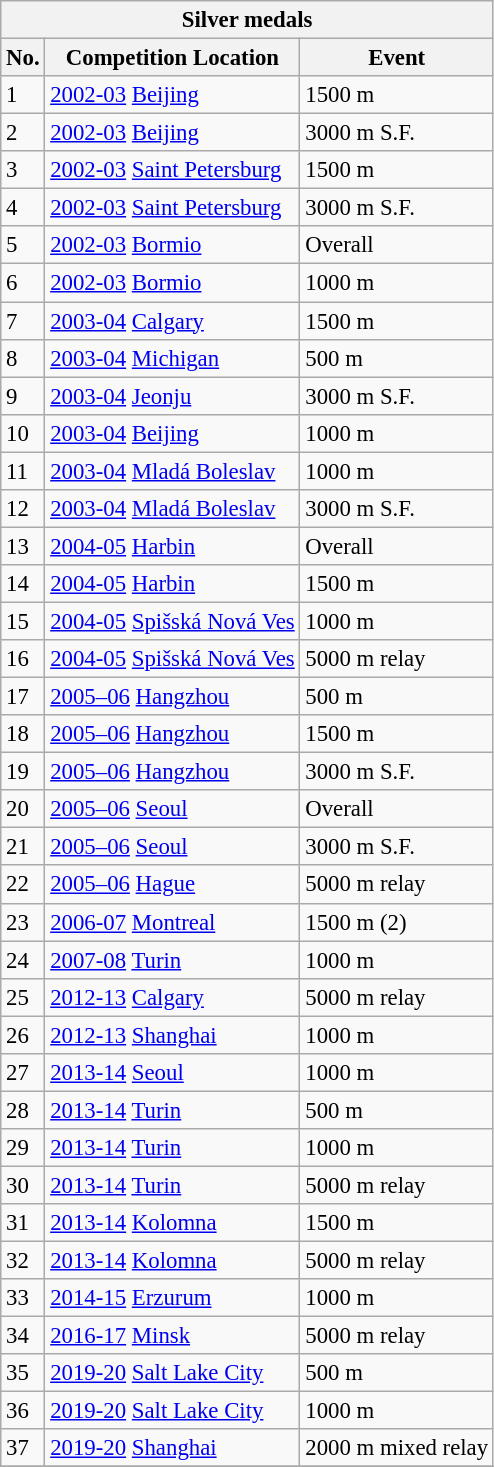<table class="wikitable" style="font-size:95%" style="text-align:center">
<tr>
<th colspan="4">Silver medals</th>
</tr>
<tr>
<th>No.</th>
<th>Competition Location</th>
<th>Event</th>
</tr>
<tr>
<td>1</td>
<td align="left"><a href='#'>2002-03</a>  <a href='#'>Beijing</a></td>
<td>1500 m</td>
</tr>
<tr>
<td>2</td>
<td align="left"><a href='#'>2002-03</a>  <a href='#'>Beijing</a></td>
<td>3000 m S.F.</td>
</tr>
<tr>
<td>3</td>
<td align="left"><a href='#'>2002-03</a>  <a href='#'>Saint Petersburg</a></td>
<td>1500 m</td>
</tr>
<tr>
<td>4</td>
<td align="left"><a href='#'>2002-03</a>  <a href='#'>Saint Petersburg</a></td>
<td>3000 m S.F.</td>
</tr>
<tr>
<td>5</td>
<td align="left"><a href='#'>2002-03</a>  <a href='#'>Bormio</a></td>
<td>Overall</td>
</tr>
<tr>
<td>6</td>
<td align="left"><a href='#'>2002-03</a>  <a href='#'>Bormio</a></td>
<td>1000 m</td>
</tr>
<tr>
<td>7</td>
<td align="left"><a href='#'>2003-04</a>  <a href='#'>Calgary</a></td>
<td>1500 m</td>
</tr>
<tr>
<td>8</td>
<td align="left"><a href='#'>2003-04</a>  <a href='#'>Michigan</a></td>
<td>500 m</td>
</tr>
<tr>
<td>9</td>
<td align="left"><a href='#'>2003-04</a>  <a href='#'>Jeonju</a></td>
<td>3000 m S.F.</td>
</tr>
<tr>
<td>10</td>
<td align="left"><a href='#'>2003-04</a>  <a href='#'>Beijing</a></td>
<td>1000 m</td>
</tr>
<tr>
<td>11</td>
<td align="left"><a href='#'>2003-04</a>  <a href='#'>Mladá Boleslav</a></td>
<td>1000 m</td>
</tr>
<tr>
<td>12</td>
<td align="left"><a href='#'>2003-04</a>  <a href='#'>Mladá Boleslav</a></td>
<td>3000 m S.F.</td>
</tr>
<tr>
<td>13</td>
<td align="left"><a href='#'>2004-05</a>  <a href='#'>Harbin</a></td>
<td>Overall</td>
</tr>
<tr>
<td>14</td>
<td align="left"><a href='#'>2004-05</a>  <a href='#'>Harbin</a></td>
<td>1500 m</td>
</tr>
<tr>
<td>15</td>
<td align="left"><a href='#'>2004-05</a>  <a href='#'>Spišská Nová Ves</a></td>
<td>1000 m</td>
</tr>
<tr>
<td>16</td>
<td align="left"><a href='#'>2004-05</a>  <a href='#'>Spišská Nová Ves</a></td>
<td>5000 m relay</td>
</tr>
<tr>
<td>17</td>
<td align="left"><a href='#'>2005–06</a>  <a href='#'>Hangzhou</a></td>
<td>500 m</td>
</tr>
<tr>
<td>18</td>
<td align="left"><a href='#'>2005–06</a>  <a href='#'>Hangzhou</a></td>
<td>1500 m</td>
</tr>
<tr>
<td>19</td>
<td align="left"><a href='#'>2005–06</a>  <a href='#'>Hangzhou</a></td>
<td>3000 m S.F.</td>
</tr>
<tr>
<td>20</td>
<td align="left"><a href='#'>2005–06</a>  <a href='#'>Seoul</a></td>
<td>Overall</td>
</tr>
<tr>
<td>21</td>
<td align="left"><a href='#'>2005–06</a>  <a href='#'>Seoul</a></td>
<td>3000 m S.F.</td>
</tr>
<tr>
<td>22</td>
<td align="left"><a href='#'>2005–06</a>  <a href='#'>Hague</a></td>
<td>5000 m relay</td>
</tr>
<tr>
<td>23</td>
<td align="left"><a href='#'>2006-07</a>  <a href='#'>Montreal</a></td>
<td>1500 m (2)</td>
</tr>
<tr>
<td>24</td>
<td align="left"><a href='#'>2007-08</a>  <a href='#'>Turin</a></td>
<td>1000 m</td>
</tr>
<tr>
<td>25</td>
<td align="left"><a href='#'>2012-13</a>  <a href='#'>Calgary</a></td>
<td>5000 m relay</td>
</tr>
<tr>
<td>26</td>
<td align="left"><a href='#'>2012-13</a>  <a href='#'>Shanghai</a></td>
<td>1000 m</td>
</tr>
<tr>
<td>27</td>
<td align="left"><a href='#'>2013-14</a>  <a href='#'>Seoul</a></td>
<td>1000 m</td>
</tr>
<tr>
<td>28</td>
<td align="left"><a href='#'>2013-14</a>  <a href='#'>Turin</a></td>
<td>500 m</td>
</tr>
<tr>
<td>29</td>
<td align="left"><a href='#'>2013-14</a>  <a href='#'>Turin</a></td>
<td>1000 m</td>
</tr>
<tr>
<td>30</td>
<td align="left"><a href='#'>2013-14</a>  <a href='#'>Turin</a></td>
<td>5000 m relay</td>
</tr>
<tr>
<td>31</td>
<td align="left"><a href='#'>2013-14</a>  <a href='#'>Kolomna</a></td>
<td>1500 m</td>
</tr>
<tr>
<td>32</td>
<td align="left"><a href='#'>2013-14</a>  <a href='#'>Kolomna</a></td>
<td>5000 m relay</td>
</tr>
<tr>
<td>33</td>
<td align="left"><a href='#'>2014-15</a>  <a href='#'>Erzurum</a></td>
<td>1000 m</td>
</tr>
<tr>
<td>34</td>
<td align="left"><a href='#'>2016-17</a>  <a href='#'>Minsk</a></td>
<td>5000 m relay</td>
</tr>
<tr>
<td>35</td>
<td align="left"><a href='#'>2019-20</a>  <a href='#'>Salt Lake City</a></td>
<td>500 m</td>
</tr>
<tr>
<td>36</td>
<td align="left"><a href='#'>2019-20</a>  <a href='#'>Salt Lake City</a></td>
<td>1000 m</td>
</tr>
<tr>
<td>37</td>
<td align="left"><a href='#'>2019-20</a>  <a href='#'>Shanghai</a></td>
<td>2000 m mixed relay</td>
</tr>
<tr>
</tr>
</table>
